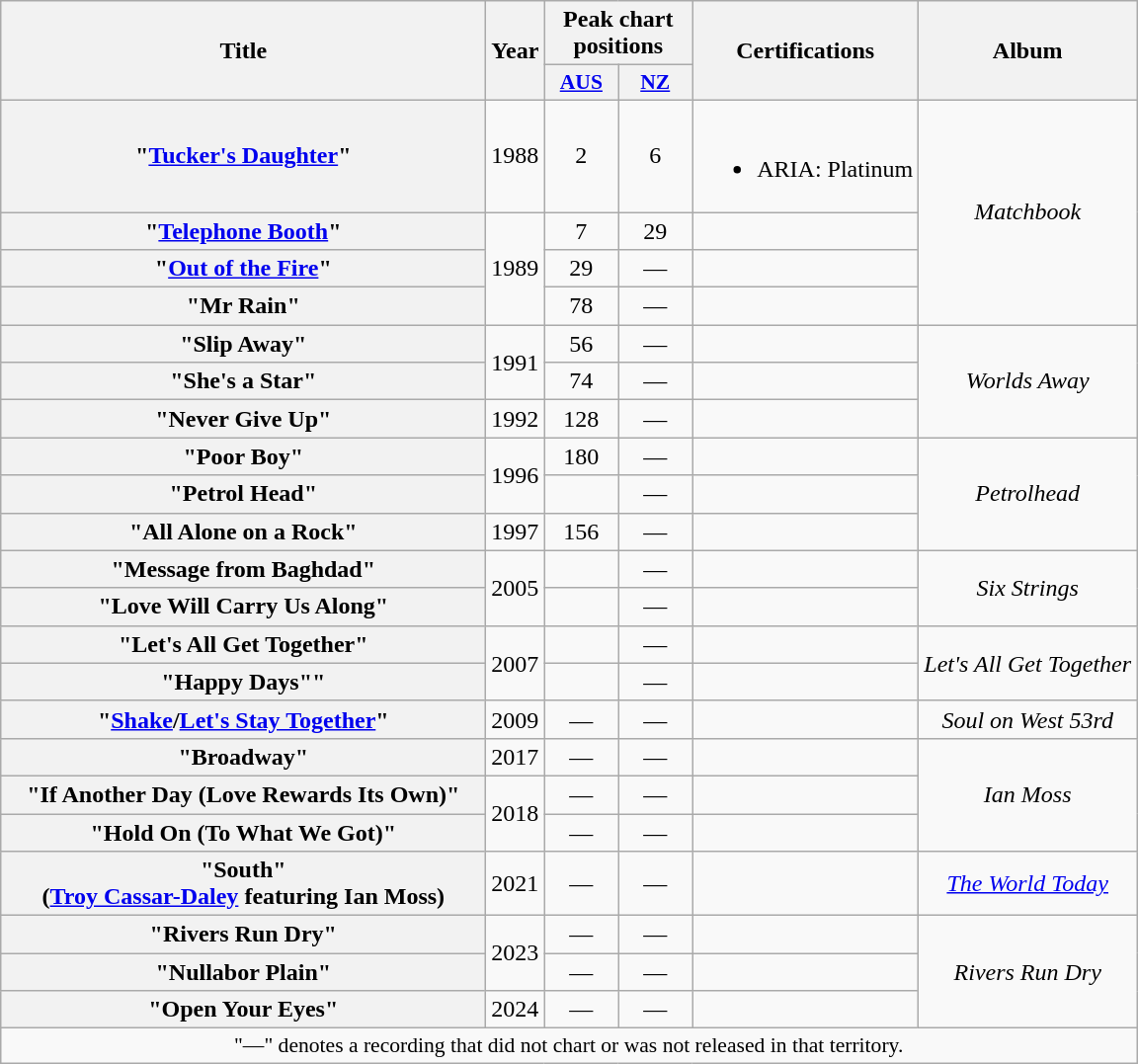<table class="wikitable plainrowheaders" style="text-align:center;" border="1">
<tr>
<th scope="col" rowspan="2" style="width:20em;">Title</th>
<th scope="col" rowspan="2">Year</th>
<th scope="col" colspan="2">Peak chart positions</th>
<th scope="col" rowspan="2">Certifications</th>
<th scope="col" rowspan="2">Album</th>
</tr>
<tr>
<th scope="col" style="width:3em;font-size:90%;"><a href='#'>AUS</a><br></th>
<th scope="col" style="width:3em;font-size:90%;"><a href='#'>NZ</a><br></th>
</tr>
<tr>
<th scope="row">"<a href='#'>Tucker's Daughter</a>"</th>
<td>1988</td>
<td>2</td>
<td>6</td>
<td><br><ul><li>ARIA: Platinum</li></ul></td>
<td rowspan="4"><em>Matchbook</em></td>
</tr>
<tr>
<th scope="row">"<a href='#'>Telephone Booth</a>"</th>
<td rowspan="3">1989</td>
<td>7</td>
<td>29</td>
<td></td>
</tr>
<tr>
<th scope="row">"<a href='#'>Out of the Fire</a>"</th>
<td>29</td>
<td>—</td>
<td></td>
</tr>
<tr>
<th scope="row">"Mr Rain"</th>
<td>78</td>
<td>—</td>
<td></td>
</tr>
<tr>
<th scope="row">"Slip Away"</th>
<td rowspan="2">1991</td>
<td>56</td>
<td>—</td>
<td></td>
<td rowspan="3"><em>Worlds Away</em></td>
</tr>
<tr>
<th scope="row">"She's a Star"</th>
<td>74</td>
<td>—</td>
<td></td>
</tr>
<tr>
<th scope="row">"Never Give Up"</th>
<td>1992</td>
<td>128</td>
<td>—</td>
<td></td>
</tr>
<tr>
<th scope="row">"Poor Boy"</th>
<td rowspan="2">1996</td>
<td>180</td>
<td>—</td>
<td></td>
<td rowspan="3"><em>Petrolhead</em></td>
</tr>
<tr>
<th scope="row">"Petrol Head"</th>
<td></td>
<td>—</td>
<td></td>
</tr>
<tr>
<th scope="row">"All Alone on a Rock"</th>
<td>1997</td>
<td>156</td>
<td>—</td>
<td></td>
</tr>
<tr>
<th scope="row">"Message from Baghdad"</th>
<td rowspan="2">2005</td>
<td></td>
<td>—</td>
<td></td>
<td rowspan="2"><em>Six Strings</em></td>
</tr>
<tr>
<th scope="row">"Love Will Carry Us Along"</th>
<td></td>
<td>—</td>
<td></td>
</tr>
<tr>
<th scope="row">"Let's All Get Together"</th>
<td rowspan="2">2007</td>
<td></td>
<td>—</td>
<td></td>
<td rowspan="2"><em>Let's All Get Together</em></td>
</tr>
<tr>
<th scope="row">"Happy Days""</th>
<td></td>
<td>—</td>
<td></td>
</tr>
<tr>
<th scope="row">"<a href='#'>Shake</a>/<a href='#'>Let's Stay Together</a>"</th>
<td>2009</td>
<td>—</td>
<td>—</td>
<td></td>
<td><em>Soul on West 53rd</em></td>
</tr>
<tr>
<th scope="row">"Broadway"</th>
<td>2017</td>
<td>—</td>
<td>—</td>
<td></td>
<td rowspan="3"><em>Ian Moss</em></td>
</tr>
<tr>
<th scope="row">"If Another Day (Love Rewards Its Own)"</th>
<td rowspan="2">2018</td>
<td>—</td>
<td>—</td>
<td></td>
</tr>
<tr>
<th scope="row">"Hold On (To What We Got)"</th>
<td>—</td>
<td>—</td>
<td></td>
</tr>
<tr>
<th scope="row">"South"<br>(<a href='#'>Troy Cassar-Daley</a> featuring Ian Moss)</th>
<td>2021</td>
<td>—</td>
<td>—</td>
<td></td>
<td><em><a href='#'>The World Today</a></em></td>
</tr>
<tr>
<th scope="row">"Rivers Run Dry"</th>
<td rowspan="2">2023</td>
<td>—</td>
<td>—</td>
<td></td>
<td rowspan="3"><em>Rivers Run Dry</em></td>
</tr>
<tr>
<th scope="row">"Nullabor Plain"</th>
<td>—</td>
<td>—</td>
<td></td>
</tr>
<tr>
<th scope="row">"Open Your Eyes"</th>
<td>2024</td>
<td>—</td>
<td>—</td>
<td></td>
</tr>
<tr>
<td colspan="6" style="font-size:90%">"—" denotes a recording that did not chart or was not released in that territory.</td>
</tr>
</table>
